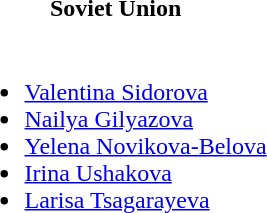<table>
<tr>
<th>Soviet Union</th>
</tr>
<tr>
<td><br><ul><li><a href='#'>Valentina Sidorova</a></li><li><a href='#'>Nailya Gilyazova</a></li><li><a href='#'>Yelena Novikova-Belova</a></li><li><a href='#'>Irina Ushakova</a></li><li><a href='#'>Larisa Tsagarayeva</a></li></ul></td>
</tr>
</table>
